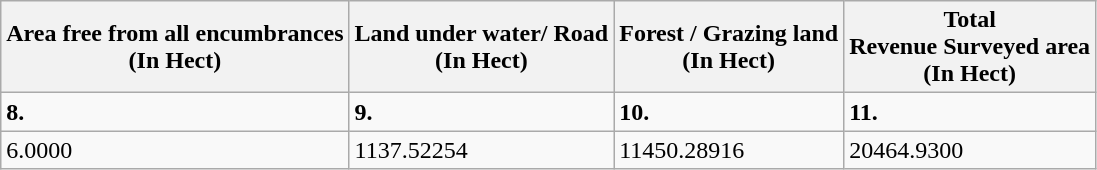<table class="wikitable">
<tr>
<th>Area free from all encumbrances<br>(In Hect)</th>
<th>Land under water/  Road<br>(In Hect)</th>
<th>Forest / Grazing land<br>(In Hect)</th>
<th>Total<br>Revenue Surveyed area<br>(In Hect)</th>
</tr>
<tr>
<td><strong>8.</strong></td>
<td><strong>9.</strong></td>
<td><strong>10.</strong></td>
<td><strong>11.</strong></td>
</tr>
<tr>
<td>6.0000</td>
<td>1137.52254</td>
<td>11450.28916</td>
<td>20464.9300</td>
</tr>
</table>
